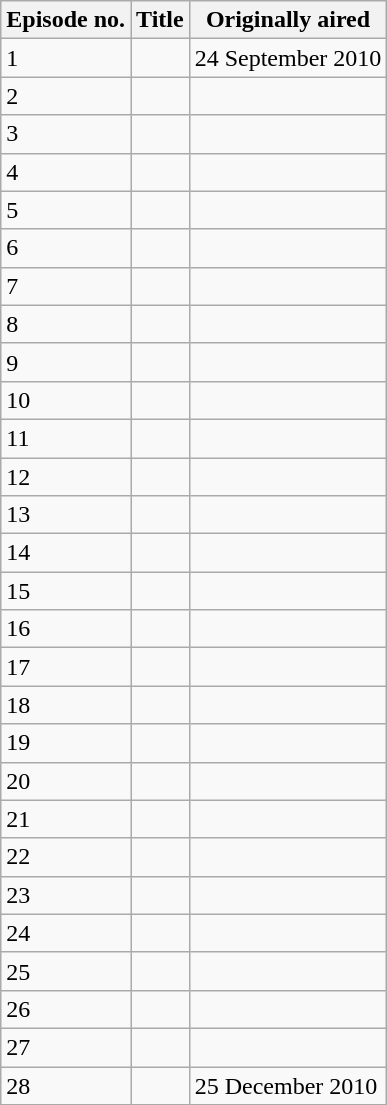<table class="wikitable">
<tr>
<th><div> Episode no. </div></th>
<th><div> Title </div></th>
<th><div> Originally aired </div></th>
</tr>
<tr>
<td><div> 1 </div></td>
<td></td>
<td><div> 24 September 2010 </div></td>
</tr>
<tr>
<td><div> 2 </div></td>
<td></td>
<td></td>
</tr>
<tr>
<td><div> 3 </div></td>
<td></td>
<td></td>
</tr>
<tr>
<td><div> 4 </div></td>
<td></td>
<td></td>
</tr>
<tr>
<td><div> 5 </div></td>
<td></td>
<td></td>
</tr>
<tr>
<td><div> 6 </div></td>
<td></td>
<td></td>
</tr>
<tr>
<td><div> 7 </div></td>
<td></td>
<td></td>
</tr>
<tr>
<td><div> 8 </div></td>
<td></td>
<td></td>
</tr>
<tr>
<td><div> 9 </div></td>
<td></td>
<td></td>
</tr>
<tr>
<td><div> 10 </div></td>
<td></td>
<td></td>
</tr>
<tr>
<td><div> 11 </div></td>
<td></td>
<td></td>
</tr>
<tr>
<td><div> 12 </div></td>
<td></td>
<td></td>
</tr>
<tr>
<td><div> 13 </div></td>
<td></td>
<td></td>
</tr>
<tr>
<td><div> 14 </div></td>
<td></td>
<td></td>
</tr>
<tr>
<td><div> 15 </div></td>
<td></td>
<td></td>
</tr>
<tr>
<td><div> 16 </div></td>
<td></td>
<td></td>
</tr>
<tr>
<td><div> 17 </div></td>
<td></td>
<td></td>
</tr>
<tr>
<td><div> 18 </div></td>
<td></td>
<td></td>
</tr>
<tr>
<td><div> 19 </div></td>
<td></td>
<td></td>
</tr>
<tr>
<td><div> 20 </div></td>
<td></td>
<td></td>
</tr>
<tr>
<td><div> 21 </div></td>
<td></td>
<td></td>
</tr>
<tr>
<td><div> 22 </div></td>
<td></td>
<td></td>
</tr>
<tr>
<td><div> 23 </div></td>
<td></td>
<td></td>
</tr>
<tr>
<td><div> 24 </div></td>
<td></td>
<td></td>
</tr>
<tr>
<td><div> 25 </div></td>
<td></td>
<td></td>
</tr>
<tr>
<td><div> 26 </div></td>
<td></td>
<td></td>
</tr>
<tr>
<td><div> 27 </div></td>
<td></td>
<td></td>
</tr>
<tr>
<td><div> 28 </div></td>
<td></td>
<td><div> 25 December 2010 </div></td>
</tr>
</table>
